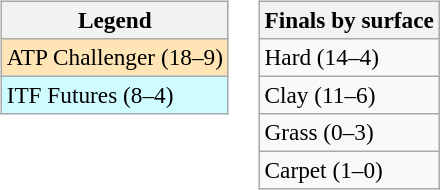<table>
<tr valign=top>
<td><br><table class=wikitable style=font-size:97%>
<tr>
<th>Legend</th>
</tr>
<tr bgcolor=moccasin>
<td>ATP Challenger (18–9)</td>
</tr>
<tr bgcolor=cffcff>
<td>ITF Futures (8–4)</td>
</tr>
</table>
</td>
<td><br><table class=wikitable style=font-size:97%>
<tr>
<th>Finals by surface</th>
</tr>
<tr>
<td>Hard (14–4)</td>
</tr>
<tr>
<td>Clay (11–6)</td>
</tr>
<tr>
<td>Grass (0–3)</td>
</tr>
<tr>
<td>Carpet (1–0)</td>
</tr>
</table>
</td>
</tr>
</table>
